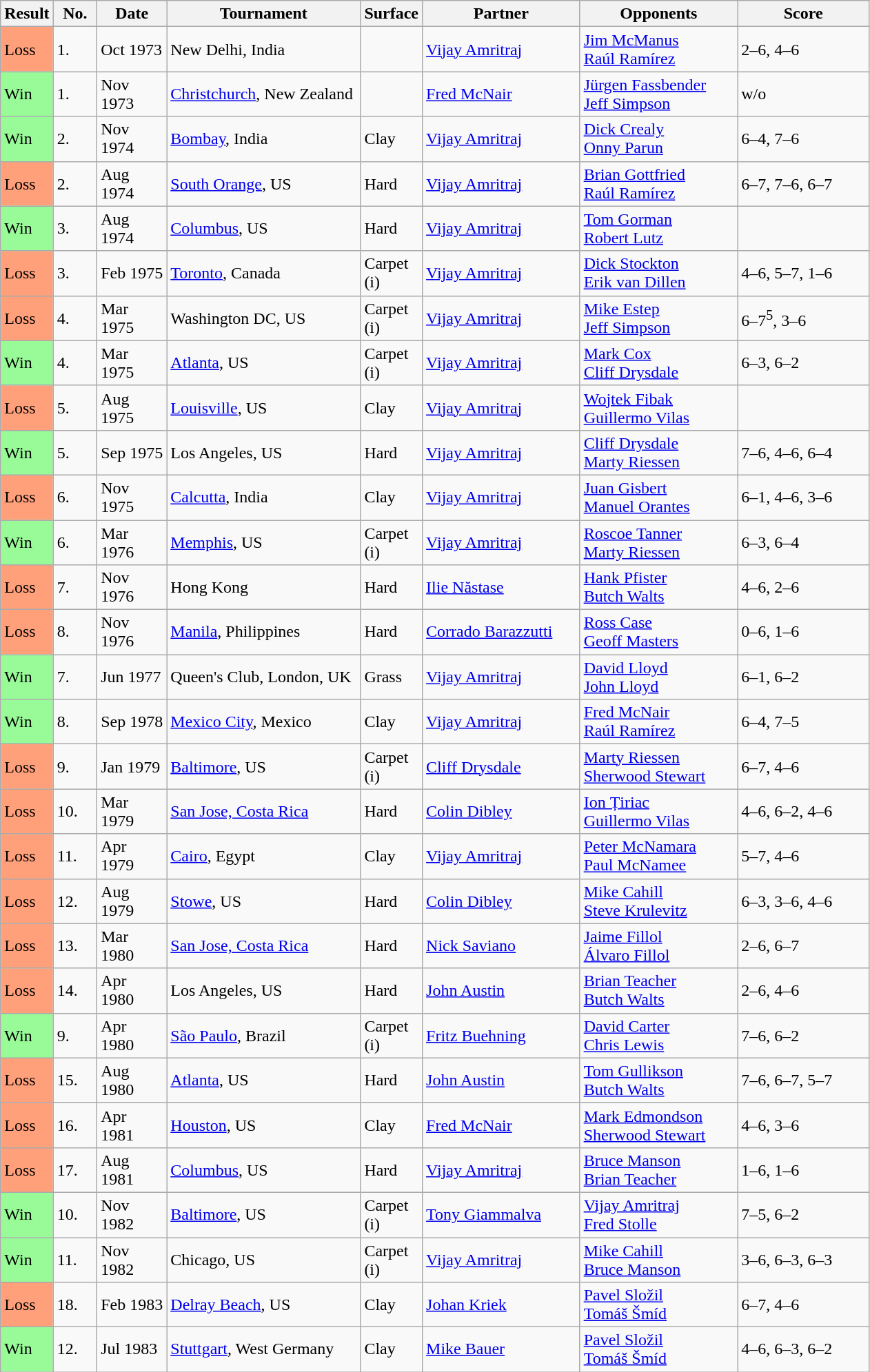<table class="sortable wikitable">
<tr>
<th style="width:40px">Result</th>
<th style="width:35px" class="unsortable">No.</th>
<th style="width:60px">Date</th>
<th style="width:180px">Tournament</th>
<th style="width:50px">Surface</th>
<th style="width:145px">Partner</th>
<th style="width:145px">Opponents</th>
<th style="width:120px" class="unsortable">Score</th>
</tr>
<tr>
<td style="background:#ffa07a;">Loss</td>
<td>1.</td>
<td>Oct 1973</td>
<td>New Delhi, India</td>
<td></td>
<td> <a href='#'>Vijay Amritraj</a></td>
<td> <a href='#'>Jim McManus</a> <br>  <a href='#'>Raúl Ramírez</a></td>
<td>2–6, 4–6</td>
</tr>
<tr>
<td style="background:#98fb98;">Win</td>
<td>1.</td>
<td>Nov 1973</td>
<td><a href='#'>Christchurch</a>, New Zealand</td>
<td></td>
<td> <a href='#'>Fred McNair</a></td>
<td> <a href='#'>Jürgen Fassbender</a> <br>  <a href='#'>Jeff Simpson</a></td>
<td>w/o</td>
</tr>
<tr>
<td style="background:#98fb98;">Win</td>
<td>2.</td>
<td>Nov 1974</td>
<td><a href='#'>Bombay</a>, India</td>
<td>Clay</td>
<td> <a href='#'>Vijay Amritraj</a></td>
<td> <a href='#'>Dick Crealy</a> <br>  <a href='#'>Onny Parun</a></td>
<td>6–4, 7–6</td>
</tr>
<tr>
<td style="background:#ffa07a;">Loss</td>
<td>2.</td>
<td>Aug 1974</td>
<td><a href='#'>South Orange</a>, US</td>
<td>Hard</td>
<td> <a href='#'>Vijay Amritraj</a></td>
<td> <a href='#'>Brian Gottfried</a> <br>  <a href='#'>Raúl Ramírez</a></td>
<td>6–7, 7–6, 6–7</td>
</tr>
<tr>
<td style="background:#98fb98;">Win</td>
<td>3.</td>
<td>Aug 1974</td>
<td><a href='#'>Columbus</a>, US</td>
<td>Hard</td>
<td> <a href='#'>Vijay Amritraj</a></td>
<td> <a href='#'>Tom Gorman</a> <br>  <a href='#'>Robert Lutz</a></td>
<td></td>
</tr>
<tr>
<td style="background:#ffa07a;">Loss</td>
<td>3.</td>
<td>Feb 1975</td>
<td><a href='#'>Toronto</a>, Canada</td>
<td>Carpet (i)</td>
<td> <a href='#'>Vijay Amritraj</a></td>
<td> <a href='#'>Dick Stockton</a> <br>  <a href='#'>Erik van Dillen</a></td>
<td>4–6, 5–7, 1–6</td>
</tr>
<tr>
<td style="background:#ffa07a;">Loss</td>
<td>4.</td>
<td>Mar 1975</td>
<td>Washington DC, US</td>
<td>Carpet (i)</td>
<td> <a href='#'>Vijay Amritraj</a></td>
<td> <a href='#'>Mike Estep</a> <br>  <a href='#'>Jeff Simpson</a></td>
<td>6–7<sup>5</sup>, 3–6</td>
</tr>
<tr>
<td style="background:#98fb98;">Win</td>
<td>4.</td>
<td>Mar 1975</td>
<td><a href='#'>Atlanta</a>, US</td>
<td>Carpet (i)</td>
<td> <a href='#'>Vijay Amritraj</a></td>
<td> <a href='#'>Mark Cox</a> <br>  <a href='#'>Cliff Drysdale</a></td>
<td>6–3, 6–2</td>
</tr>
<tr>
<td style="background:#ffa07a;">Loss</td>
<td>5.</td>
<td>Aug 1975</td>
<td><a href='#'>Louisville</a>, US</td>
<td>Clay</td>
<td> <a href='#'>Vijay Amritraj</a></td>
<td> <a href='#'>Wojtek Fibak</a> <br>  <a href='#'>Guillermo Vilas</a></td>
<td></td>
</tr>
<tr>
<td style="background:#98fb98;">Win</td>
<td>5.</td>
<td>Sep 1975</td>
<td>Los Angeles, US</td>
<td>Hard</td>
<td> <a href='#'>Vijay Amritraj</a></td>
<td> <a href='#'>Cliff Drysdale</a> <br>  <a href='#'>Marty Riessen</a></td>
<td>7–6, 4–6, 6–4</td>
</tr>
<tr>
<td style="background:#ffa07a;">Loss</td>
<td>6.</td>
<td>Nov 1975</td>
<td><a href='#'>Calcutta</a>, India</td>
<td>Clay</td>
<td> <a href='#'>Vijay Amritraj</a></td>
<td> <a href='#'>Juan Gisbert</a> <br>  <a href='#'>Manuel Orantes</a></td>
<td>6–1, 4–6, 3–6</td>
</tr>
<tr>
<td style="background:#98fb98;">Win</td>
<td>6.</td>
<td>Mar 1976</td>
<td><a href='#'>Memphis</a>, US</td>
<td>Carpet (i)</td>
<td> <a href='#'>Vijay Amritraj</a></td>
<td> <a href='#'>Roscoe Tanner</a> <br>  <a href='#'>Marty Riessen</a></td>
<td>6–3, 6–4</td>
</tr>
<tr>
<td style="background:#ffa07a;">Loss</td>
<td>7.</td>
<td>Nov 1976</td>
<td>Hong Kong</td>
<td>Hard</td>
<td> <a href='#'>Ilie Năstase</a></td>
<td> <a href='#'>Hank Pfister</a> <br>  <a href='#'>Butch Walts</a></td>
<td>4–6, 2–6</td>
</tr>
<tr>
<td style="background:#ffa07a;">Loss</td>
<td>8.</td>
<td>Nov 1976</td>
<td><a href='#'>Manila</a>, Philippines</td>
<td>Hard</td>
<td> <a href='#'>Corrado Barazzutti</a></td>
<td> <a href='#'>Ross Case</a> <br>  <a href='#'>Geoff Masters</a></td>
<td>0–6, 1–6</td>
</tr>
<tr>
<td style="background:#98fb98;">Win</td>
<td>7.</td>
<td>Jun 1977</td>
<td>Queen's Club, London, UK</td>
<td>Grass</td>
<td> <a href='#'>Vijay Amritraj</a></td>
<td> <a href='#'>David Lloyd</a> <br>  <a href='#'>John Lloyd</a></td>
<td>6–1, 6–2</td>
</tr>
<tr>
<td style="background:#98fb98;">Win</td>
<td>8.</td>
<td>Sep 1978</td>
<td><a href='#'>Mexico City</a>, Mexico</td>
<td>Clay</td>
<td>  <a href='#'>Vijay Amritraj</a></td>
<td> <a href='#'>Fred McNair</a> <br>  <a href='#'>Raúl Ramírez</a></td>
<td>6–4, 7–5</td>
</tr>
<tr>
<td style="background:#ffa07a;">Loss</td>
<td>9.</td>
<td>Jan 1979</td>
<td><a href='#'>Baltimore</a>, US</td>
<td>Carpet (i)</td>
<td> <a href='#'>Cliff Drysdale</a></td>
<td> <a href='#'>Marty Riessen</a> <br>  <a href='#'>Sherwood Stewart</a></td>
<td>6–7, 4–6</td>
</tr>
<tr>
<td style="background:#ffa07a;">Loss</td>
<td>10.</td>
<td>Mar 1979</td>
<td><a href='#'>San Jose, Costa Rica</a></td>
<td>Hard</td>
<td> <a href='#'>Colin Dibley</a></td>
<td> <a href='#'>Ion Țiriac</a> <br>  <a href='#'>Guillermo Vilas</a></td>
<td>4–6, 6–2, 4–6</td>
</tr>
<tr>
<td style="background:#ffa07a;">Loss</td>
<td>11.</td>
<td>Apr 1979</td>
<td><a href='#'>Cairo</a>, Egypt</td>
<td>Clay</td>
<td> <a href='#'>Vijay Amritraj</a></td>
<td> <a href='#'>Peter McNamara</a> <br>  <a href='#'>Paul McNamee</a></td>
<td>5–7, 4–6</td>
</tr>
<tr>
<td style="background:#ffa07a;">Loss</td>
<td>12.</td>
<td>Aug 1979</td>
<td><a href='#'>Stowe</a>, US</td>
<td>Hard</td>
<td> <a href='#'>Colin Dibley</a></td>
<td> <a href='#'>Mike Cahill</a> <br>  <a href='#'>Steve Krulevitz</a></td>
<td>6–3, 3–6, 4–6</td>
</tr>
<tr>
<td style="background:#ffa07a;">Loss</td>
<td>13.</td>
<td>Mar 1980</td>
<td><a href='#'>San Jose, Costa Rica</a></td>
<td>Hard</td>
<td> <a href='#'>Nick Saviano</a></td>
<td> <a href='#'>Jaime Fillol</a> <br>  <a href='#'>Álvaro Fillol</a></td>
<td>2–6, 6–7</td>
</tr>
<tr>
<td style="background:#ffa07a;">Loss</td>
<td>14.</td>
<td>Apr 1980</td>
<td>Los Angeles, US</td>
<td>Hard</td>
<td> <a href='#'>John Austin</a></td>
<td> <a href='#'>Brian Teacher</a> <br>  <a href='#'>Butch Walts</a></td>
<td>2–6, 4–6</td>
</tr>
<tr>
<td style="background:#98fb98;">Win</td>
<td>9.</td>
<td>Apr 1980</td>
<td><a href='#'>São Paulo</a>, Brazil</td>
<td>Carpet (i)</td>
<td> <a href='#'>Fritz Buehning</a></td>
<td> <a href='#'>David Carter</a> <br>  <a href='#'>Chris Lewis</a></td>
<td>7–6, 6–2</td>
</tr>
<tr>
<td style="background:#ffa07a;">Loss</td>
<td>15.</td>
<td>Aug 1980</td>
<td><a href='#'>Atlanta</a>, US</td>
<td>Hard</td>
<td> <a href='#'>John Austin</a></td>
<td> <a href='#'>Tom Gullikson</a> <br>  <a href='#'>Butch Walts</a></td>
<td>7–6, 6–7, 5–7</td>
</tr>
<tr>
<td style="background:#ffa07a;">Loss</td>
<td>16.</td>
<td>Apr 1981</td>
<td><a href='#'>Houston</a>, US</td>
<td>Clay</td>
<td> <a href='#'>Fred McNair</a></td>
<td> <a href='#'>Mark Edmondson</a> <br>  <a href='#'>Sherwood Stewart</a></td>
<td>4–6, 3–6</td>
</tr>
<tr>
<td style="background:#ffa07a;">Loss</td>
<td>17.</td>
<td>Aug 1981</td>
<td><a href='#'>Columbus</a>, US</td>
<td>Hard</td>
<td> <a href='#'>Vijay Amritraj</a></td>
<td> <a href='#'>Bruce Manson</a> <br>  <a href='#'>Brian Teacher</a></td>
<td>1–6, 1–6</td>
</tr>
<tr>
<td style="background:#98fb98;">Win</td>
<td>10.</td>
<td>Nov 1982</td>
<td><a href='#'>Baltimore</a>, US</td>
<td>Carpet (i)</td>
<td> <a href='#'>Tony Giammalva</a></td>
<td> <a href='#'>Vijay Amritraj</a> <br>  <a href='#'>Fred Stolle</a></td>
<td>7–5, 6–2</td>
</tr>
<tr>
<td style="background:#98fb98;">Win</td>
<td>11.</td>
<td>Nov 1982</td>
<td>Chicago, US</td>
<td>Carpet (i)</td>
<td> <a href='#'>Vijay Amritraj</a></td>
<td> <a href='#'>Mike Cahill</a> <br>  <a href='#'>Bruce Manson</a></td>
<td>3–6, 6–3, 6–3</td>
</tr>
<tr>
<td style="background:#ffa07a;">Loss</td>
<td>18.</td>
<td>Feb 1983</td>
<td><a href='#'>Delray Beach</a>, US</td>
<td>Clay</td>
<td> <a href='#'>Johan Kriek</a></td>
<td> <a href='#'>Pavel Složil</a> <br>  <a href='#'>Tomáš Šmíd</a></td>
<td>6–7, 4–6</td>
</tr>
<tr>
<td style="background:#98fb98;">Win</td>
<td>12.</td>
<td>Jul 1983</td>
<td><a href='#'>Stuttgart</a>, West Germany</td>
<td>Clay</td>
<td> <a href='#'>Mike Bauer</a></td>
<td> <a href='#'>Pavel Složil</a> <br>  <a href='#'>Tomáš Šmíd</a></td>
<td>4–6, 6–3, 6–2</td>
</tr>
</table>
